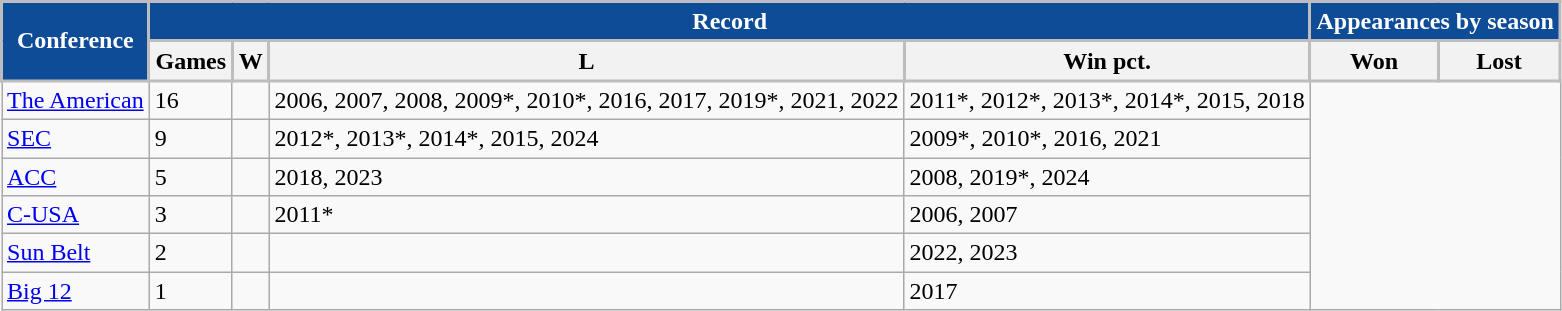<table class="wikitable sortable">
<tr>
<th style="background:#0E4C97; color:#FFFFFF; border: 2px solid #BDBDBF;" rowspan=2>Conference</th>
<th style="background:#0E4C97; color:#FFFFFF; border: 2px solid #BDBDBF;" colspan=4>Record</th>
<th style="background:#0E4C97; color:#FFFFFF; border: 2px solid #BDBDBF;" colspan=2>Appearances by season</th>
</tr>
<tr>
<th style="border: 2px solid #BDBDBF;">Games</th>
<th style="border: 2px solid #BDBDBF;">W</th>
<th style="border: 2px solid #BDBDBF;">L</th>
<th style="border: 2px solid #BDBDBF;">Win pct.</th>
<th style="border: 2px solid #BDBDBF;" class=unsortable>Won</th>
<th style="border: 2px solid #BDBDBF;" class=unsortable>Lost</th>
</tr>
<tr>
<td><a href='#'>The American</a></td>
<td>16</td>
<td></td>
<td>2006, 2007, 2008, 2009*, 2010*, 2016, 2017, 2019*, 2021, 2022</td>
<td>2011*, 2012*, 2013*, 2014*, 2015, 2018</td>
</tr>
<tr>
<td><a href='#'>SEC</a></td>
<td>9</td>
<td></td>
<td>2012*, 2013*, 2014*, 2015, 2024</td>
<td>2009*, 2010*, 2016, 2021</td>
</tr>
<tr>
<td><a href='#'>ACC</a></td>
<td>5</td>
<td></td>
<td>2018, 2023</td>
<td>2008, 2019*, 2024</td>
</tr>
<tr>
<td><a href='#'>C-USA</a></td>
<td>3</td>
<td></td>
<td>2011*</td>
<td>2006, 2007</td>
</tr>
<tr>
<td><a href='#'>Sun Belt</a></td>
<td>2</td>
<td></td>
<td></td>
<td>2022, 2023</td>
</tr>
<tr>
<td><a href='#'>Big 12</a></td>
<td>1</td>
<td></td>
<td></td>
<td>2017</td>
</tr>
</table>
